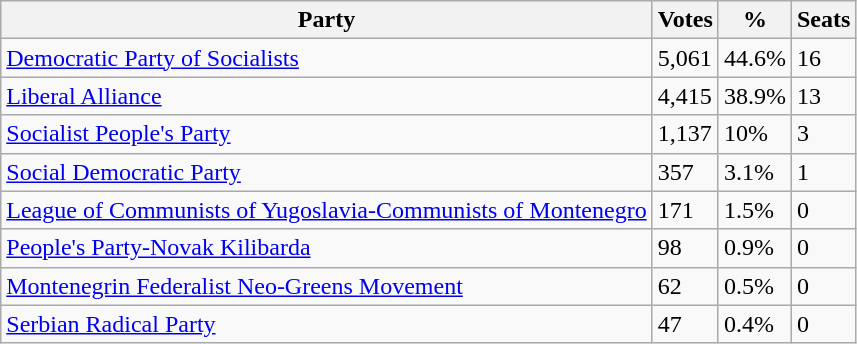<table class="wikitable">
<tr>
<th>Party</th>
<th>Votes</th>
<th>%</th>
<th>Seats</th>
</tr>
<tr>
<td><a href='#'>Democratic Party of Socialists</a></td>
<td>5,061</td>
<td>44.6%</td>
<td>16</td>
</tr>
<tr>
<td><a href='#'>Liberal Alliance</a></td>
<td>4,415</td>
<td>38.9%</td>
<td>13</td>
</tr>
<tr>
<td><a href='#'>Socialist People's Party</a></td>
<td>1,137</td>
<td>10%</td>
<td>3</td>
</tr>
<tr>
<td><a href='#'>Social Democratic Party</a></td>
<td>357</td>
<td>3.1%</td>
<td>1</td>
</tr>
<tr>
<td><a href='#'>League of Communists of Yugoslavia-Communists of Montenegro</a></td>
<td>171</td>
<td>1.5%</td>
<td>0</td>
</tr>
<tr>
<td><a href='#'>People's Party-Novak Kilibarda</a></td>
<td>98</td>
<td>0.9%</td>
<td>0</td>
</tr>
<tr>
<td><a href='#'>Montenegrin Federalist Neo-Greens Movement</a></td>
<td>62</td>
<td>0.5%</td>
<td>0</td>
</tr>
<tr>
<td><a href='#'>Serbian Radical Party</a></td>
<td>47</td>
<td>0.4%</td>
<td>0</td>
</tr>
</table>
